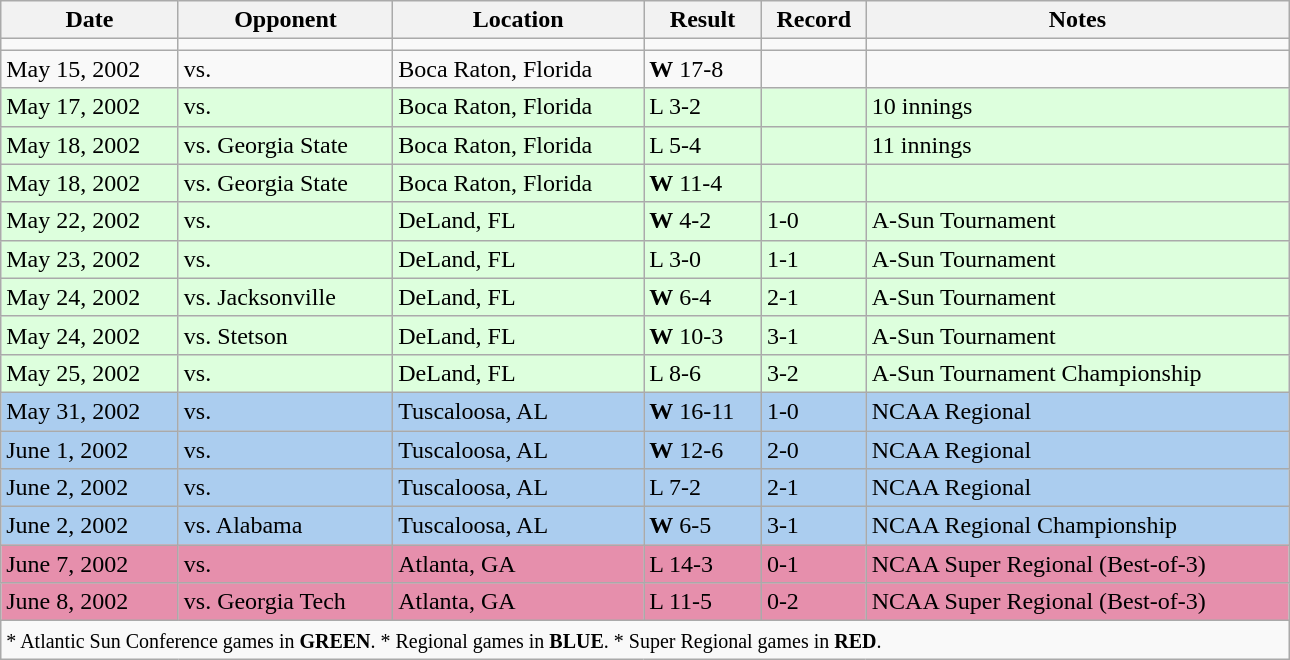<table class="wikitable" width="68%">
<tr>
<th>Date</th>
<th>Opponent</th>
<th>Location</th>
<th>Result</th>
<th>Record</th>
<th>Notes</th>
</tr>
<tr>
<td></td>
<td></td>
<td></td>
<td></td>
<td></td>
<td></td>
</tr>
<tr>
<td>May 15, 2002</td>
<td>vs. </td>
<td>Boca Raton, Florida</td>
<td><strong>W</strong> 17-8</td>
<td></td>
<td></td>
</tr>
<tr style="background: #ddffdd;">
<td>May 17, 2002</td>
<td>vs. </td>
<td>Boca Raton, Florida</td>
<td>L 3-2</td>
<td></td>
<td>10 innings</td>
</tr>
<tr style="background: #ddffdd;">
<td>May 18, 2002</td>
<td>vs. Georgia State</td>
<td>Boca Raton, Florida</td>
<td>L 5-4</td>
<td></td>
<td>11 innings</td>
</tr>
<tr style="background: #ddffdd;">
<td>May 18, 2002</td>
<td>vs. Georgia State</td>
<td>Boca Raton, Florida</td>
<td><strong>W</strong> 11-4</td>
<td></td>
<td></td>
</tr>
<tr style="background: #ddffdd;">
<td>May 22, 2002</td>
<td>vs. </td>
<td>DeLand, FL</td>
<td><strong>W</strong> 4-2</td>
<td>1-0</td>
<td>A-Sun Tournament</td>
</tr>
<tr style="background: #ddffdd;">
<td>May 23, 2002</td>
<td>vs. </td>
<td>DeLand, FL</td>
<td>L 3-0</td>
<td>1-1</td>
<td>A-Sun Tournament</td>
</tr>
<tr style="background: #ddffdd;">
<td>May 24, 2002</td>
<td>vs. Jacksonville</td>
<td>DeLand, FL</td>
<td><strong>W</strong> 6-4</td>
<td>2-1</td>
<td>A-Sun Tournament</td>
</tr>
<tr style="background: #ddffdd;">
<td>May 24, 2002</td>
<td>vs. Stetson</td>
<td>DeLand, FL</td>
<td><strong>W</strong> 10-3</td>
<td>3-1</td>
<td>A-Sun Tournament</td>
</tr>
<tr style="background: #ddffdd;">
<td>May 25, 2002</td>
<td>vs. </td>
<td>DeLand, FL</td>
<td>L 8-6</td>
<td>3-2</td>
<td>A-Sun Tournament Championship</td>
</tr>
<tr style="background: #abcdef;">
<td>May 31, 2002</td>
<td>vs. </td>
<td>Tuscaloosa, AL</td>
<td><strong>W</strong> 16-11</td>
<td>1-0</td>
<td>NCAA Regional</td>
</tr>
<tr style="background: #abcdef;">
<td>June 1, 2002</td>
<td>vs. </td>
<td>Tuscaloosa, AL</td>
<td><strong>W</strong> 12-6</td>
<td>2-0</td>
<td>NCAA Regional</td>
</tr>
<tr style="background: #abcdef;">
<td>June 2, 2002</td>
<td>vs. </td>
<td>Tuscaloosa, AL</td>
<td>L 7-2</td>
<td>2-1</td>
<td>NCAA Regional</td>
</tr>
<tr style="background: #abcdef;">
<td>June 2, 2002</td>
<td>vs. Alabama</td>
<td>Tuscaloosa, AL</td>
<td><strong>W</strong> 6-5</td>
<td>3-1</td>
<td>NCAA Regional Championship</td>
</tr>
<tr style="background: #E68FAC;">
<td>June 7, 2002</td>
<td>vs. </td>
<td>Atlanta, GA</td>
<td>L 14-3</td>
<td>0-1</td>
<td>NCAA Super Regional (Best-of-3)</td>
</tr>
<tr style="background: #E68FAC;">
<td>June 8, 2002</td>
<td>vs. Georgia Tech</td>
<td>Atlanta, GA</td>
<td>L 11-5</td>
<td>0-2</td>
<td>NCAA Super Regional (Best-of-3)</td>
</tr>
<tr>
<td colspan="6"><small>* Atlantic Sun Conference games in <span><strong>GREEN</strong></span>.  * Regional games in <span><strong>BLUE</strong></span>.  * Super Regional games in <span><strong>RED</strong></span>.</small></td>
</tr>
</table>
